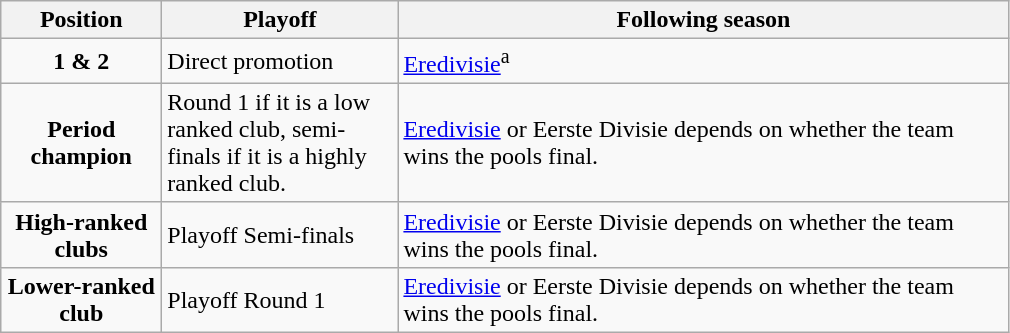<table class="wikitable">
<tr>
<th style="width:100px;">Position</th>
<th style="width:150px;">Playoff</th>
<th style="width:400px;">Following season</th>
</tr>
<tr>
<td align="center"><strong>1 & 2</strong></td>
<td>Direct promotion</td>
<td><a href='#'>Eredivisie</a><sup>a</sup></td>
</tr>
<tr>
<td align="center"><strong>Period champion</strong></td>
<td>Round 1 if it is a low ranked club, semi-finals if it is a highly ranked club.</td>
<td><a href='#'>Eredivisie</a> or Eerste Divisie depends on whether the team wins the pools final.</td>
</tr>
<tr>
<td align="center"><strong>High-ranked clubs</strong></td>
<td>Playoff Semi-finals</td>
<td><a href='#'>Eredivisie</a> or Eerste Divisie depends on whether the team wins the pools final.</td>
</tr>
<tr>
<td align="center"><strong>Lower-ranked club</strong></td>
<td>Playoff Round 1</td>
<td><a href='#'>Eredivisie</a> or Eerste Divisie depends on whether the team wins the pools final.</td>
</tr>
</table>
